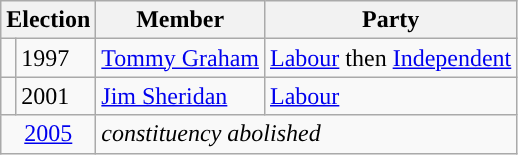<table class="wikitable">
<tr>
<th colspan="2">Election</th>
<th>Member</th>
<th>Party</th>
</tr>
<tr>
<td style="color:inherit;background-color: "></td>
<td>1997</td>
<td><a href='#'>Tommy Graham</a></td>
<td><a href='#'>Labour</a> then <a href='#'>Independent</a></td>
</tr>
<tr>
<td style="color:inherit;background-color: "></td>
<td>2001</td>
<td><a href='#'>Jim Sheridan</a></td>
<td><a href='#'>Labour</a></td>
</tr>
<tr>
<td colspan="2" align="center"><a href='#'>2005</a></td>
<td colspan="2"><em>constituency abolished</em></td>
</tr>
</table>
